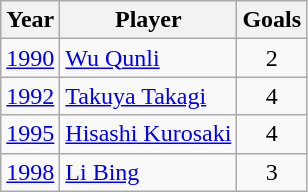<table class="wikitable">
<tr>
<th>Year</th>
<th>Player</th>
<th>Goals</th>
</tr>
<tr>
<td><a href='#'>1990</a></td>
<td> <a href='#'>Wu Qunli</a></td>
<td align=center>2</td>
</tr>
<tr>
<td><a href='#'>1992</a></td>
<td> <a href='#'>Takuya Takagi</a></td>
<td align=center>4</td>
</tr>
<tr>
<td><a href='#'>1995</a></td>
<td> <a href='#'>Hisashi Kurosaki</a></td>
<td align=center>4</td>
</tr>
<tr>
<td><a href='#'>1998</a></td>
<td> <a href='#'>Li Bing</a></td>
<td align=center>3</td>
</tr>
</table>
